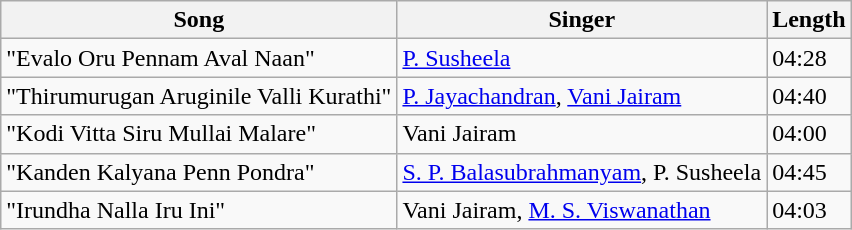<table class="wikitable">
<tr>
<th>Song</th>
<th>Singer</th>
<th>Length</th>
</tr>
<tr>
<td>"Evalo Oru Pennam Aval Naan"</td>
<td><a href='#'>P. Susheela</a></td>
<td>04:28</td>
</tr>
<tr>
<td>"Thirumurugan Aruginile Valli Kurathi"</td>
<td><a href='#'>P. Jayachandran</a>, <a href='#'>Vani Jairam</a></td>
<td>04:40</td>
</tr>
<tr>
<td>"Kodi Vitta Siru Mullai Malare"</td>
<td>Vani Jairam</td>
<td>04:00</td>
</tr>
<tr>
<td>"Kanden Kalyana Penn Pondra"</td>
<td><a href='#'>S. P. Balasubrahmanyam</a>, P. Susheela</td>
<td>04:45</td>
</tr>
<tr>
<td>"Irundha Nalla Iru Ini"</td>
<td>Vani Jairam, <a href='#'>M. S. Viswanathan</a></td>
<td>04:03</td>
</tr>
</table>
